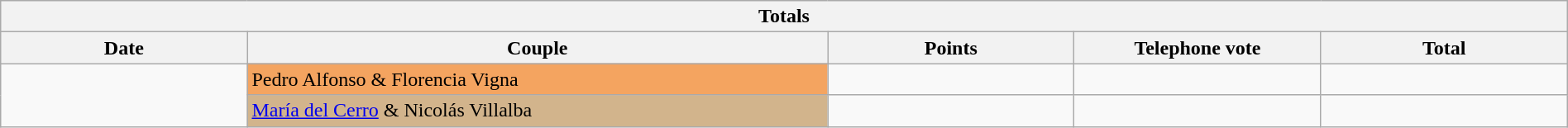<table class="wikitable collapsible collapsed" style=" text-align: align; width: 100%;">
<tr>
<th colspan="11" style="with: 100%;" align="center">Totals</th>
</tr>
<tr>
<th width=85>Date</th>
<th width=210>Couple</th>
<th width=85>Points</th>
<th width=85>Telephone vote</th>
<th width=85>Total</th>
</tr>
<tr>
<td rowspan="2"></td>
<td bgcolor="sandybrown">Pedro Alfonso & Florencia Vigna</td>
<td></td>
<td></td>
<td></td>
</tr>
<tr>
<td bgcolor="tan"><a href='#'>María del Cerro</a> & Nicolás Villalba</td>
<td></td>
<td></td>
<td></td>
</tr>
</table>
